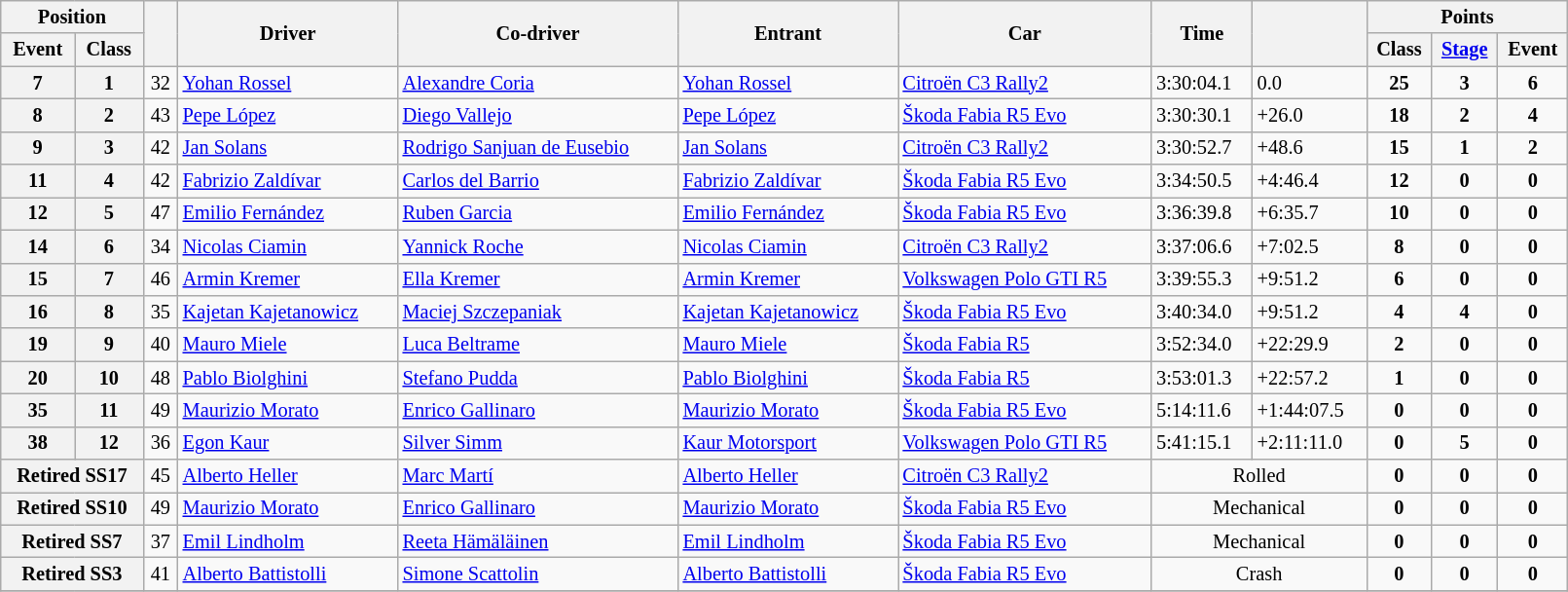<table class="wikitable" width=85% style="font-size: 85%;">
<tr>
<th colspan="2">Position</th>
<th rowspan="2"></th>
<th rowspan="2">Driver</th>
<th rowspan="2">Co-driver</th>
<th rowspan="2">Entrant</th>
<th rowspan="2">Car</th>
<th rowspan="2">Time</th>
<th rowspan="2"></th>
<th colspan="3">Points</th>
</tr>
<tr>
<th>Event</th>
<th>Class</th>
<th>Class</th>
<th><a href='#'>Stage</a></th>
<th>Event</th>
</tr>
<tr>
<th>7</th>
<th>1</th>
<td align="center">32</td>
<td><a href='#'>Yohan Rossel</a></td>
<td><a href='#'>Alexandre Coria</a></td>
<td><a href='#'>Yohan Rossel</a></td>
<td><a href='#'>Citroën C3 Rally2</a></td>
<td>3:30:04.1</td>
<td>0.0</td>
<td align="center"><strong>25</strong></td>
<td align="center"><strong>3</strong></td>
<td align="center"><strong>6</strong></td>
</tr>
<tr>
<th>8</th>
<th>2</th>
<td align="center">43</td>
<td><a href='#'>Pepe López</a></td>
<td><a href='#'>Diego Vallejo</a></td>
<td><a href='#'>Pepe López</a></td>
<td><a href='#'>Škoda Fabia R5 Evo</a></td>
<td>3:30:30.1</td>
<td>+26.0</td>
<td align="center"><strong>18</strong></td>
<td align="center"><strong>2</strong></td>
<td align="center"><strong>4</strong></td>
</tr>
<tr>
<th>9</th>
<th>3</th>
<td align="center">42</td>
<td><a href='#'>Jan Solans</a></td>
<td><a href='#'>Rodrigo Sanjuan de Eusebio</a></td>
<td><a href='#'>Jan Solans</a></td>
<td><a href='#'>Citroën C3 Rally2</a></td>
<td>3:30:52.7</td>
<td>+48.6</td>
<td align="center"><strong>15</strong></td>
<td align="center"><strong>1</strong></td>
<td align="center"><strong>2</strong></td>
</tr>
<tr>
<th>11</th>
<th>4</th>
<td align="center">42</td>
<td><a href='#'>Fabrizio Zaldívar</a></td>
<td><a href='#'>Carlos del Barrio</a></td>
<td><a href='#'>Fabrizio Zaldívar</a></td>
<td><a href='#'>Škoda Fabia R5 Evo</a></td>
<td>3:34:50.5</td>
<td>+4:46.4</td>
<td align="center"><strong>12</strong></td>
<td align="center"><strong>0</strong></td>
<td align="center"><strong>0</strong></td>
</tr>
<tr>
<th>12</th>
<th>5</th>
<td align="center">47</td>
<td><a href='#'>Emilio Fernández</a></td>
<td><a href='#'>Ruben Garcia</a></td>
<td><a href='#'>Emilio Fernández</a></td>
<td><a href='#'>Škoda Fabia R5 Evo</a></td>
<td>3:36:39.8</td>
<td>+6:35.7</td>
<td align="center"><strong>10</strong></td>
<td align="center"><strong>0</strong></td>
<td align="center"><strong>0</strong></td>
</tr>
<tr>
<th>14</th>
<th>6</th>
<td align="center">34</td>
<td><a href='#'>Nicolas Ciamin</a></td>
<td><a href='#'>Yannick Roche</a></td>
<td><a href='#'>Nicolas Ciamin</a></td>
<td><a href='#'>Citroën C3 Rally2</a></td>
<td>3:37:06.6</td>
<td>+7:02.5</td>
<td align="center"><strong>8</strong></td>
<td align="center"><strong>0</strong></td>
<td align="center"><strong>0</strong></td>
</tr>
<tr>
<th>15</th>
<th>7</th>
<td align="center">46</td>
<td><a href='#'>Armin Kremer</a></td>
<td><a href='#'>Ella Kremer</a></td>
<td><a href='#'>Armin Kremer</a></td>
<td><a href='#'>Volkswagen Polo GTI R5</a></td>
<td>3:39:55.3</td>
<td>+9:51.2</td>
<td align="center"><strong>6</strong></td>
<td align="center"><strong>0</strong></td>
<td align="center"><strong>0</strong></td>
</tr>
<tr>
<th>16</th>
<th>8</th>
<td align="center">35</td>
<td><a href='#'>Kajetan Kajetanowicz</a></td>
<td><a href='#'>Maciej Szczepaniak</a></td>
<td><a href='#'>Kajetan Kajetanowicz</a></td>
<td><a href='#'>Škoda Fabia R5 Evo</a></td>
<td>3:40:34.0</td>
<td>+9:51.2</td>
<td align="center"><strong>4</strong></td>
<td align="center"><strong>4</strong></td>
<td align="center"><strong>0</strong></td>
</tr>
<tr>
<th>19</th>
<th>9</th>
<td align="center">40</td>
<td><a href='#'>Mauro Miele</a></td>
<td><a href='#'>Luca Beltrame</a></td>
<td><a href='#'>Mauro Miele</a></td>
<td><a href='#'>Škoda Fabia R5</a></td>
<td>3:52:34.0</td>
<td>+22:29.9</td>
<td align="center"><strong>2</strong></td>
<td align="center"><strong>0</strong></td>
<td align="center"><strong>0</strong></td>
</tr>
<tr>
<th>20</th>
<th>10</th>
<td align="center">48</td>
<td><a href='#'>Pablo Biolghini</a></td>
<td><a href='#'>Stefano Pudda</a></td>
<td><a href='#'>Pablo Biolghini</a></td>
<td><a href='#'>Škoda Fabia R5</a></td>
<td>3:53:01.3</td>
<td>+22:57.2</td>
<td align="center"><strong>1</strong></td>
<td align="center"><strong>0</strong></td>
<td align="center"><strong>0</strong></td>
</tr>
<tr>
<th>35</th>
<th>11</th>
<td align="center">49</td>
<td><a href='#'>Maurizio Morato</a></td>
<td><a href='#'>Enrico Gallinaro</a></td>
<td><a href='#'>Maurizio Morato</a></td>
<td><a href='#'>Škoda Fabia R5 Evo</a></td>
<td>5:14:11.6</td>
<td>+1:44:07.5</td>
<td align="center"><strong>0</strong></td>
<td align="center"><strong>0</strong></td>
<td align="center"><strong>0</strong></td>
</tr>
<tr>
<th>38</th>
<th>12</th>
<td align="center">36</td>
<td><a href='#'>Egon Kaur</a></td>
<td><a href='#'>Silver Simm</a></td>
<td><a href='#'>Kaur Motorsport</a></td>
<td><a href='#'>Volkswagen Polo GTI R5</a></td>
<td>5:41:15.1</td>
<td>+2:11:11.0</td>
<td align="center"><strong>0</strong></td>
<td align="center"><strong>5</strong></td>
<td align="center"><strong>0</strong></td>
</tr>
<tr>
<th colspan="2">Retired SS17</th>
<td align="center">45</td>
<td><a href='#'>Alberto Heller</a></td>
<td><a href='#'>Marc Martí</a></td>
<td><a href='#'>Alberto Heller</a></td>
<td><a href='#'>Citroën C3 Rally2</a></td>
<td colspan="2" align="center">Rolled</td>
<td align="center"><strong>0</strong></td>
<td align="center"><strong>0</strong></td>
<td align="center"><strong>0</strong></td>
</tr>
<tr>
<th colspan="2">Retired SS10</th>
<td align="center">49</td>
<td><a href='#'>Maurizio Morato</a></td>
<td><a href='#'>Enrico Gallinaro</a></td>
<td><a href='#'>Maurizio Morato</a></td>
<td><a href='#'>Škoda Fabia R5 Evo</a></td>
<td colspan="2" align="center">Mechanical</td>
<td align="center"><strong>0</strong></td>
<td align="center"><strong>0</strong></td>
<td align="center"><strong>0</strong></td>
</tr>
<tr>
<th colspan="2">Retired SS7</th>
<td align="center">37</td>
<td><a href='#'>Emil Lindholm</a></td>
<td><a href='#'>Reeta Hämäläinen</a></td>
<td><a href='#'>Emil Lindholm</a></td>
<td><a href='#'>Škoda Fabia R5 Evo</a></td>
<td colspan="2" align="center">Mechanical</td>
<td align="center"><strong>0</strong></td>
<td align="center"><strong>0</strong></td>
<td align="center"><strong>0</strong></td>
</tr>
<tr>
<th colspan="2">Retired SS3</th>
<td align="center">41</td>
<td><a href='#'>Alberto Battistolli</a></td>
<td><a href='#'>Simone Scattolin</a></td>
<td><a href='#'>Alberto Battistolli</a></td>
<td><a href='#'>Škoda Fabia R5 Evo</a></td>
<td colspan="2" align="center">Crash</td>
<td align="center"><strong>0</strong></td>
<td align="center"><strong>0</strong></td>
<td align="center"><strong>0</strong></td>
</tr>
<tr>
</tr>
</table>
